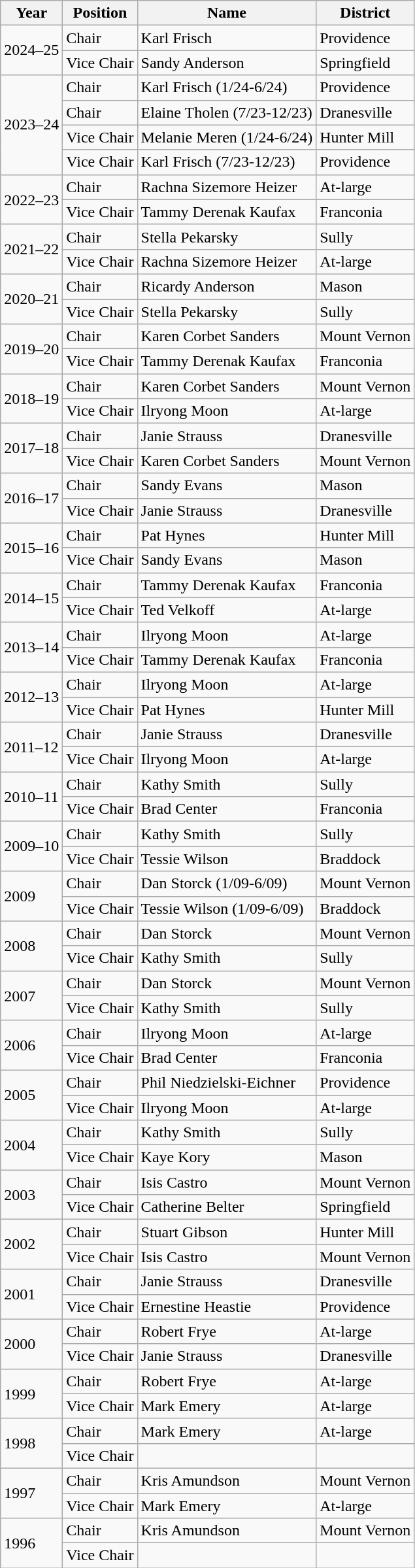<table class="wikitable">
<tr>
<th>Year</th>
<th>Position</th>
<th>Name</th>
<th>District</th>
</tr>
<tr>
<td rowspan="2">2024–25</td>
<td>Chair</td>
<td>Karl Frisch</td>
<td>Providence</td>
</tr>
<tr>
<td>Vice Chair</td>
<td>Sandy Anderson</td>
<td>Springfield</td>
</tr>
<tr>
<td rowspan="4">2023–24</td>
<td>Chair</td>
<td>Karl Frisch (1/24-6/24)</td>
<td>Providence</td>
</tr>
<tr>
<td>Chair</td>
<td>Elaine Tholen (7/23-12/23)</td>
<td>Dranesville</td>
</tr>
<tr>
<td>Vice Chair</td>
<td>Melanie Meren (1/24-6/24)</td>
<td>Hunter Mill</td>
</tr>
<tr>
<td>Vice Chair</td>
<td>Karl Frisch (7/23-12/23)</td>
<td>Providence</td>
</tr>
<tr>
<td rowspan="2">2022–23</td>
<td>Chair</td>
<td>Rachna Sizemore Heizer</td>
<td>At-large</td>
</tr>
<tr>
<td>Vice Chair</td>
<td>Tammy Derenak Kaufax</td>
<td>Franconia</td>
</tr>
<tr>
<td rowspan="2">2021–22</td>
<td>Chair</td>
<td>Stella Pekarsky</td>
<td>Sully</td>
</tr>
<tr>
<td>Vice Chair</td>
<td>Rachna Sizemore Heizer</td>
<td>At-large</td>
</tr>
<tr>
<td rowspan="2">2020–21</td>
<td>Chair</td>
<td>Ricardy Anderson</td>
<td>Mason</td>
</tr>
<tr>
<td>Vice Chair</td>
<td>Stella Pekarsky</td>
<td>Sully</td>
</tr>
<tr>
<td rowspan="2">2019–20</td>
<td>Chair</td>
<td>Karen Corbet Sanders</td>
<td>Mount Vernon</td>
</tr>
<tr>
<td>Vice Chair</td>
<td>Tammy Derenak Kaufax</td>
<td>Franconia</td>
</tr>
<tr>
<td rowspan="2">2018–19</td>
<td>Chair</td>
<td>Karen Corbet Sanders</td>
<td>Mount Vernon</td>
</tr>
<tr>
<td>Vice Chair</td>
<td>Ilryong Moon</td>
<td>At-large</td>
</tr>
<tr>
<td rowspan="2">2017–18</td>
<td>Chair</td>
<td>Janie Strauss</td>
<td>Dranesville</td>
</tr>
<tr>
<td>Vice Chair</td>
<td>Karen Corbet Sanders</td>
<td>Mount Vernon</td>
</tr>
<tr>
<td rowspan="2">2016–17</td>
<td>Chair</td>
<td>Sandy Evans</td>
<td>Mason</td>
</tr>
<tr>
<td>Vice Chair</td>
<td>Janie Strauss</td>
<td>Dranesville</td>
</tr>
<tr>
<td rowspan="2">2015–16</td>
<td>Chair</td>
<td>Pat Hynes</td>
<td>Hunter Mill</td>
</tr>
<tr>
<td>Vice Chair</td>
<td>Sandy Evans</td>
<td>Mason</td>
</tr>
<tr>
<td rowspan="2">2014–15</td>
<td>Chair</td>
<td>Tammy Derenak Kaufax</td>
<td>Franconia</td>
</tr>
<tr>
<td>Vice Chair</td>
<td>Ted Velkoff</td>
<td>At-large</td>
</tr>
<tr>
<td rowspan="2">2013–14</td>
<td>Chair</td>
<td>Ilryong Moon</td>
<td>At-large</td>
</tr>
<tr>
<td>Vice Chair</td>
<td>Tammy Derenak Kaufax</td>
<td>Franconia</td>
</tr>
<tr>
<td rowspan="2">2012–13</td>
<td>Chair</td>
<td>Ilryong Moon</td>
<td>At-large</td>
</tr>
<tr>
<td>Vice Chair</td>
<td>Pat Hynes</td>
<td>Hunter Mill</td>
</tr>
<tr>
<td rowspan="2">2011–12</td>
<td>Chair</td>
<td>Janie Strauss</td>
<td>Dranesville</td>
</tr>
<tr>
<td>Vice Chair</td>
<td>Ilryong Moon</td>
<td>At-large</td>
</tr>
<tr>
<td rowspan="2">2010–11</td>
<td>Chair</td>
<td>Kathy Smith</td>
<td>Sully</td>
</tr>
<tr>
<td>Vice Chair</td>
<td>Brad Center</td>
<td>Franconia</td>
</tr>
<tr>
<td rowspan="2">2009–10</td>
<td>Chair</td>
<td>Kathy Smith</td>
<td>Sully</td>
</tr>
<tr>
<td>Vice Chair</td>
<td>Tessie Wilson</td>
<td>Braddock</td>
</tr>
<tr>
<td rowspan="2">2009</td>
<td>Chair</td>
<td>Dan Storck (1/09-6/09)</td>
<td>Mount Vernon</td>
</tr>
<tr>
<td>Vice Chair</td>
<td>Tessie Wilson (1/09-6/09)</td>
<td>Braddock</td>
</tr>
<tr>
<td rowspan="2">2008</td>
<td>Chair</td>
<td>Dan Storck</td>
<td>Mount Vernon</td>
</tr>
<tr>
<td>Vice Chair</td>
<td>Kathy Smith</td>
<td>Sully</td>
</tr>
<tr>
<td rowspan="2">2007</td>
<td>Chair</td>
<td>Dan Storck</td>
<td>Mount Vernon</td>
</tr>
<tr>
<td>Vice Chair</td>
<td>Kathy Smith</td>
<td>Sully</td>
</tr>
<tr>
<td rowspan="2">2006</td>
<td>Chair</td>
<td>Ilryong Moon</td>
<td>At-large</td>
</tr>
<tr>
<td>Vice Chair</td>
<td>Brad Center</td>
<td>Franconia</td>
</tr>
<tr>
<td rowspan="2">2005</td>
<td>Chair</td>
<td>Phil Niedzielski-Eichner</td>
<td>Providence</td>
</tr>
<tr>
<td>Vice Chair</td>
<td>Ilryong Moon</td>
<td>At-large</td>
</tr>
<tr>
<td rowspan="2">2004</td>
<td>Chair</td>
<td>Kathy Smith</td>
<td>Sully</td>
</tr>
<tr>
<td>Vice Chair</td>
<td>Kaye Kory</td>
<td>Mason</td>
</tr>
<tr>
<td rowspan="2">2003</td>
<td>Chair</td>
<td>Isis Castro</td>
<td>Mount Vernon</td>
</tr>
<tr>
<td>Vice Chair</td>
<td>Catherine Belter</td>
<td>Springfield</td>
</tr>
<tr>
<td rowspan="2">2002</td>
<td>Chair</td>
<td>Stuart Gibson</td>
<td>Hunter Mill</td>
</tr>
<tr>
<td>Vice Chair</td>
<td>Isis Castro</td>
<td>Mount Vernon</td>
</tr>
<tr>
<td rowspan="2">2001</td>
<td>Chair</td>
<td>Janie Strauss</td>
<td>Dranesville</td>
</tr>
<tr>
<td>Vice Chair</td>
<td>Ernestine Heastie</td>
<td>Providence</td>
</tr>
<tr>
<td rowspan="2">2000</td>
<td>Chair</td>
<td>Robert Frye</td>
<td>At-large</td>
</tr>
<tr>
<td>Vice Chair</td>
<td>Janie Strauss</td>
<td>Dranesville</td>
</tr>
<tr>
<td rowspan="2">1999</td>
<td>Chair</td>
<td>Robert Frye</td>
<td>At-large</td>
</tr>
<tr>
<td>Vice Chair</td>
<td>Mark Emery</td>
<td>At-large</td>
</tr>
<tr>
<td rowspan="2">1998</td>
<td>Chair</td>
<td>Mark Emery</td>
<td>At-large</td>
</tr>
<tr>
<td>Vice Chair</td>
<td></td>
<td></td>
</tr>
<tr>
<td rowspan="2">1997</td>
<td>Chair</td>
<td>Kris Amundson</td>
<td>Mount Vernon</td>
</tr>
<tr>
<td>Vice Chair</td>
<td>Mark Emery</td>
<td>At-large</td>
</tr>
<tr>
<td rowspan="2">1996</td>
<td>Chair</td>
<td>Kris Amundson</td>
<td>Mount Vernon</td>
</tr>
<tr>
<td>Vice Chair</td>
<td></td>
<td></td>
</tr>
</table>
